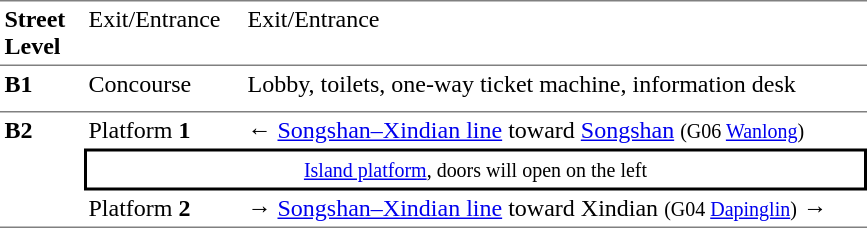<table table border=0 cellspacing=0 cellpadding=3>
<tr>
<td style="border-bottom:solid 1px gray;border-top:solid 1px gray;" width=50 valign=top><strong>Street Level</strong></td>
<td style="border-top:solid 1px gray;border-bottom:solid 1px gray;" width=100 valign=top>Exit/Entrance</td>
<td style="border-top:solid 1px gray;border-bottom:solid 1px gray;" width=410 valign=top>Exit/Entrance</td>
</tr>
<tr>
<td style="border-bottom:solid 1px gray;" rowspan=2 valign=top><strong>B1</strong></td>
<td style="border-bottom:solid 1px gray;" rowspan=2 valign=top>Concourse</td>
<td width=390>Lobby, toilets, one-way ticket machine, information desk</td>
</tr>
<tr>
<td style="border-bottom:solid 1px gray;"></td>
</tr>
<tr>
<td style="border-bottom:solid 1px gray;" rowspan=3 valign=top><strong>B2</strong></td>
<td>Platform <span><strong>1</strong></span></td>
<td>←  <a href='#'>Songshan–Xindian line</a> toward <a href='#'>Songshan</a> <small>(G06 <a href='#'>Wanlong</a>)</small></td>
</tr>
<tr>
<td style="border-top:solid 2px black;border-right:solid 2px black;border-left:solid 2px black;border-bottom:solid 2px black;text-align:center;" colspan=2><small><a href='#'>Island platform</a>, doors will open on the left</small></td>
</tr>
<tr>
<td style="border-bottom:solid 1px gray;">Platform <span><strong>2</strong></span></td>
<td style="border-bottom:solid 1px gray;"><span>→</span>  <a href='#'>Songshan–Xindian line</a> toward Xindian <small>(G04 <a href='#'>Dapinglin</a>)</small> →</td>
</tr>
</table>
